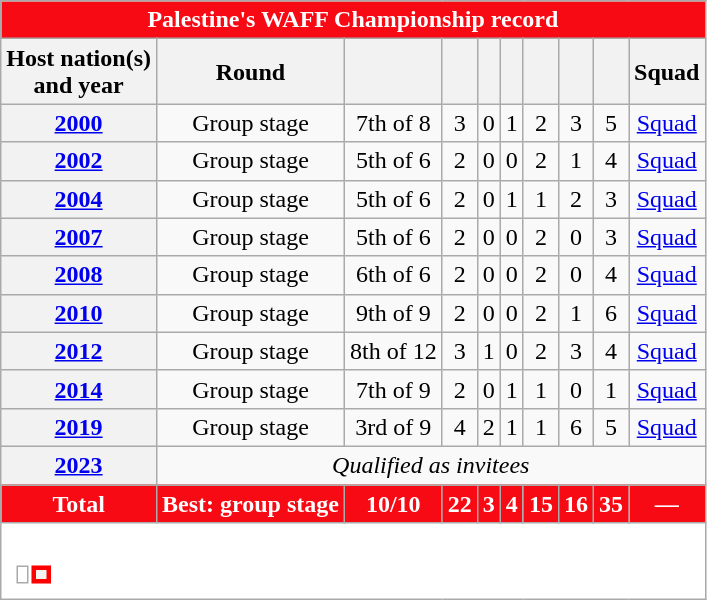<table class="wikitable" style="text-align:center;">
<tr>
<th style="color:white; background:#F70A13;" colspan=10>Palestine's WAFF Championship record</th>
</tr>
<tr>
<th scope="col">Host nation(s)<br>and year</th>
<th scope="col">Round</th>
<th scope="col"></th>
<th scope="col"></th>
<th scope="col"></th>
<th scope="col"></th>
<th scope="col"></th>
<th scope="col"></th>
<th scope="col"></th>
<th scope="col">Squad</th>
</tr>
<tr>
<th scope="row"> <a href='#'>2000</a></th>
<td>Group stage</td>
<td>7th of 8</td>
<td>3</td>
<td>0</td>
<td>1</td>
<td>2</td>
<td>3</td>
<td>5</td>
<td><a href='#'>Squad</a></td>
</tr>
<tr>
<th scope="row"> <a href='#'>2002</a></th>
<td>Group stage</td>
<td>5th of 6</td>
<td>2</td>
<td>0</td>
<td>0</td>
<td>2</td>
<td>1</td>
<td>4</td>
<td><a href='#'>Squad</a></td>
</tr>
<tr>
<th scope="row"> <a href='#'>2004</a></th>
<td>Group stage</td>
<td>5th of 6</td>
<td>2</td>
<td>0</td>
<td>1</td>
<td>1</td>
<td>2</td>
<td>3</td>
<td><a href='#'>Squad</a></td>
</tr>
<tr>
<th scope="row"> <a href='#'>2007</a></th>
<td>Group stage</td>
<td>5th of 6</td>
<td>2</td>
<td>0</td>
<td>0</td>
<td>2</td>
<td>0</td>
<td>3</td>
<td><a href='#'>Squad</a></td>
</tr>
<tr>
<th scope="row"> <a href='#'>2008</a></th>
<td>Group stage</td>
<td>6th of 6</td>
<td>2</td>
<td>0</td>
<td>0</td>
<td>2</td>
<td>0</td>
<td>4</td>
<td><a href='#'>Squad</a></td>
</tr>
<tr>
<th scope="row"> <a href='#'>2010</a></th>
<td>Group stage</td>
<td>9th of 9</td>
<td>2</td>
<td>0</td>
<td>0</td>
<td>2</td>
<td>1</td>
<td>6</td>
<td><a href='#'>Squad</a></td>
</tr>
<tr>
<th scope="row"> <a href='#'>2012</a></th>
<td>Group stage</td>
<td>8th of 12</td>
<td>3</td>
<td>1</td>
<td>0</td>
<td>2</td>
<td>3</td>
<td>4</td>
<td><a href='#'>Squad</a></td>
</tr>
<tr>
<th scope="row"> <a href='#'>2014</a></th>
<td>Group stage</td>
<td>7th of 9</td>
<td>2</td>
<td>0</td>
<td>1</td>
<td>1</td>
<td>0</td>
<td>1</td>
<td><a href='#'>Squad</a></td>
</tr>
<tr>
<th scope="row"> <a href='#'>2019</a></th>
<td>Group stage</td>
<td>3rd of 9</td>
<td>4</td>
<td>2</td>
<td>1</td>
<td>1</td>
<td>6</td>
<td>5</td>
<td><a href='#'>Squad</a></td>
</tr>
<tr>
<th scope="row"> <a href='#'>2023</a></th>
<td colspan="9"><em>Qualified as invitees</em></td>
</tr>
<tr>
<th style="color:white; background:#F70A13;">Total</th>
<th style="color:white; background:#F70A13;">Best: group stage</th>
<th style="color:white; background:#F70A13;">10/10</th>
<th style="color:white; background:#F70A13;">22</th>
<th style="color:white; background:#F70A13;">3</th>
<th style="color:white; background:#F70A13;">4</th>
<th style="color:white; background:#F70A13;">15</th>
<th style="color:white; background:#F70A13;">16</th>
<th style="color:white; background:#F70A13;">35</th>
<th style="color:white; background:#F70A13;">—</th>
</tr>
<tr>
<td colspan="10" style="background:white;padding:.5em"><br><table>
<tr>
<td></td>
<th style="border: 3px solid red" scope="row"></th>
</tr>
</table>
</td>
</tr>
</table>
